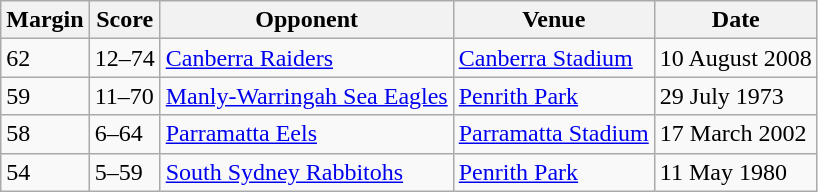<table class="wikitable">
<tr>
<th>Margin</th>
<th>Score</th>
<th>Opponent</th>
<th>Venue</th>
<th>Date</th>
</tr>
<tr>
<td>62</td>
<td>12–74</td>
<td><a href='#'>Canberra Raiders</a></td>
<td><a href='#'>Canberra Stadium</a></td>
<td>10 August 2008</td>
</tr>
<tr>
<td>59</td>
<td>11–70</td>
<td><a href='#'>Manly-Warringah Sea Eagles</a></td>
<td><a href='#'>Penrith Park</a></td>
<td>29 July 1973</td>
</tr>
<tr>
<td>58</td>
<td>6–64</td>
<td><a href='#'>Parramatta Eels</a></td>
<td><a href='#'>Parramatta Stadium</a></td>
<td>17 March 2002</td>
</tr>
<tr>
<td>54</td>
<td>5–59</td>
<td><a href='#'>South Sydney Rabbitohs</a></td>
<td><a href='#'>Penrith Park</a></td>
<td>11 May 1980</td>
</tr>
</table>
